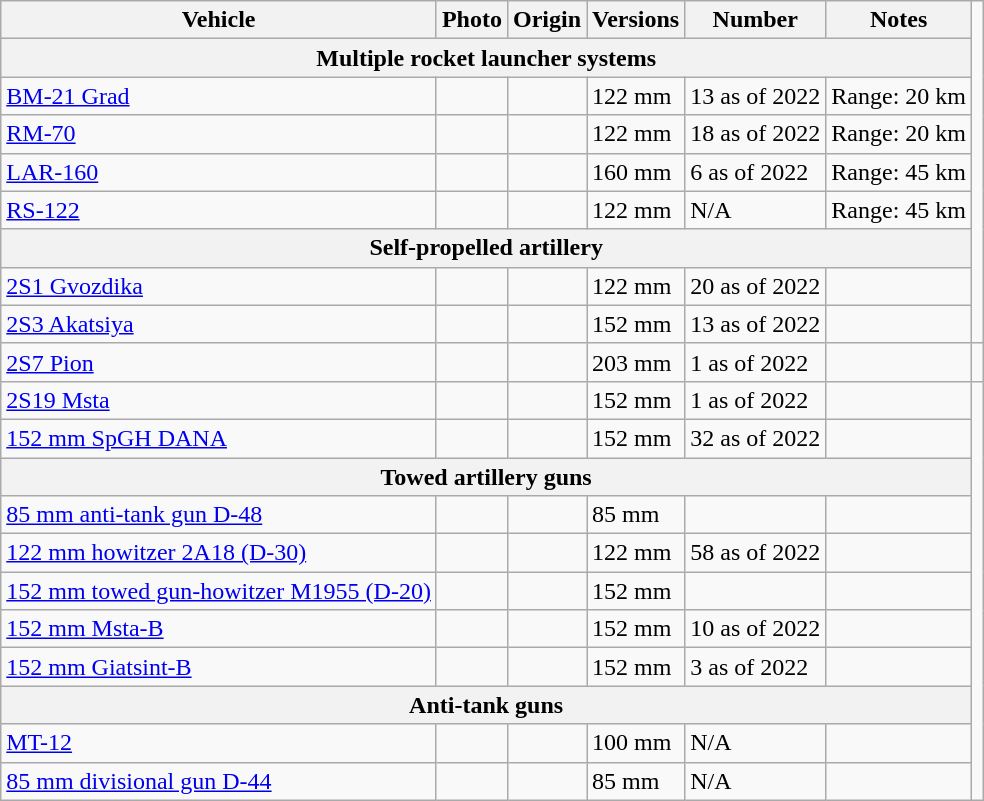<table class="wikitable">
<tr>
<th>Vehicle</th>
<th>Photo</th>
<th>Origin</th>
<th>Versions</th>
<th>Number</th>
<th>Notes</th>
</tr>
<tr>
<th colspan="6">Multiple rocket launcher systems</th>
</tr>
<tr>
<td><a href='#'>BM-21 Grad</a></td>
<td></td>
<td></td>
<td>122 mm</td>
<td>13 as of 2022</td>
<td>Range: 20 km</td>
</tr>
<tr>
<td><a href='#'>RM-70</a></td>
<td></td>
<td></td>
<td>122 mm</td>
<td>18 as of 2022</td>
<td>Range: 20 km</td>
</tr>
<tr>
<td><a href='#'>LAR-160</a></td>
<td></td>
<td></td>
<td>160 mm</td>
<td>6 as of 2022</td>
<td>Range: 45 km</td>
</tr>
<tr>
<td><a href='#'>RS-122</a></td>
<td></td>
<td></td>
<td>122 mm</td>
<td>N/A</td>
<td>Range: 45 km</td>
</tr>
<tr>
<th colspan="6" style="align: center;">Self-propelled artillery</th>
</tr>
<tr>
<td><a href='#'>2S1 Gvozdika</a></td>
<td></td>
<td></td>
<td>122 mm</td>
<td>20 as of 2022</td>
<td></td>
</tr>
<tr>
<td><a href='#'>2S3 Akatsiya</a></td>
<td></td>
<td></td>
<td>152 mm</td>
<td>13 as of 2022</td>
<td></td>
</tr>
<tr>
<td><a href='#'>2S7 Pion</a></td>
<td></td>
<td></td>
<td>203 mm</td>
<td>1 as of 2022</td>
<td></td>
<td></td>
</tr>
<tr>
<td><a href='#'>2S19 Msta</a></td>
<td></td>
<td></td>
<td>152 mm</td>
<td>1 as of 2022</td>
<td></td>
</tr>
<tr>
<td><a href='#'>152 mm SpGH DANA</a></td>
<td></td>
<td></td>
<td>152 mm</td>
<td>32 as of 2022</td>
<td></td>
</tr>
<tr>
<th colspan="6">Towed artillery guns</th>
</tr>
<tr>
<td><a href='#'>85 mm anti-tank gun D-48</a></td>
<td></td>
<td></td>
<td>85 mm</td>
<td></td>
<td></td>
</tr>
<tr>
<td><a href='#'>122 mm howitzer 2A18 (D-30)</a></td>
<td></td>
<td><br></td>
<td>122 mm</td>
<td>58 as of 2022</td>
<td></td>
</tr>
<tr>
<td><a href='#'>152 mm towed gun-howitzer M1955 (D-20)</a></td>
<td></td>
<td></td>
<td>152 mm</td>
<td></td>
<td></td>
</tr>
<tr>
<td><a href='#'>152 mm Msta-B</a></td>
<td></td>
<td><br></td>
<td>152 mm</td>
<td>10 as of 2022</td>
<td></td>
</tr>
<tr>
<td><a href='#'>152 mm Giatsint-B</a></td>
<td></td>
<td></td>
<td>152 mm</td>
<td>3 as of 2022</td>
<td></td>
</tr>
<tr>
<th colspan="6">Anti-tank guns</th>
</tr>
<tr>
<td><a href='#'>MT-12</a></td>
<td></td>
<td></td>
<td>100 mm</td>
<td>N/A</td>
<td></td>
</tr>
<tr>
<td><a href='#'>85 mm divisional gun D-44</a></td>
<td></td>
<td></td>
<td>85 mm</td>
<td>N/A</td>
<td></td>
</tr>
</table>
